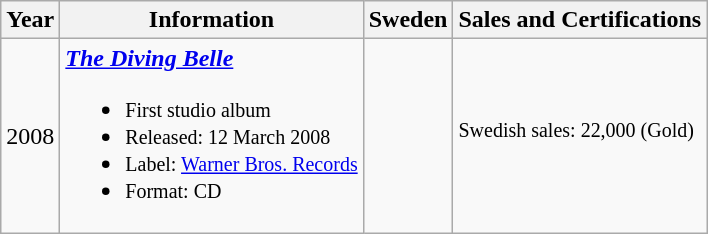<table class="wikitable">
<tr>
<th style="text-align:center;">Year</th>
<th style="text-align:center;">Information</th>
<th style="text-align:center;">Sweden</th>
<th style="text-align:center;">Sales and Certifications</th>
</tr>
<tr>
<td>2008</td>
<td><strong><em><a href='#'>The Diving Belle</a></em></strong><br><ul><li><small>First studio album</small></li><li><small>Released: 12 March 2008</small></li><li><small>Label: <a href='#'>Warner Bros. Records</a></small></li><li><small>Format: CD</small></li></ul></td>
<td></td>
<td><sup>Swedish sales: 22,000 (Gold)</sup></td>
</tr>
</table>
